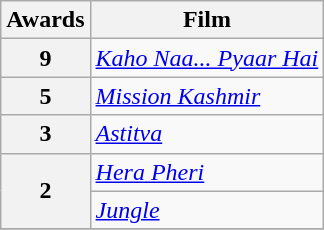<table class="wikitable" style="display:inline-table;">
<tr>
<th>Awards</th>
<th>Film</th>
</tr>
<tr>
<th>9</th>
<td><em><a href='#'>Kaho Naa... Pyaar Hai</a></em></td>
</tr>
<tr>
<th>5</th>
<td><em><a href='#'>Mission Kashmir</a></em></td>
</tr>
<tr>
<th>3</th>
<td><em><a href='#'>Astitva</a></em></td>
</tr>
<tr>
<th rowspan="2">2</th>
<td><em><a href='#'>Hera Pheri</a></em></td>
</tr>
<tr>
<td><em><a href='#'>Jungle</a></em></td>
</tr>
<tr>
</tr>
</table>
